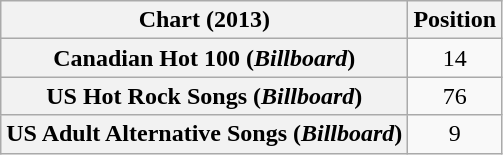<table class="wikitable plainrowheaders sortable" style="text-align:center;">
<tr>
<th>Chart (2013)</th>
<th>Position</th>
</tr>
<tr>
<th scope="row">Canadian Hot 100 (<em>Billboard</em>)</th>
<td>14</td>
</tr>
<tr>
<th scope="row">US Hot Rock Songs (<em>Billboard</em>)</th>
<td>76</td>
</tr>
<tr>
<th scope="row">US Adult Alternative Songs (<em>Billboard</em>)</th>
<td>9</td>
</tr>
</table>
